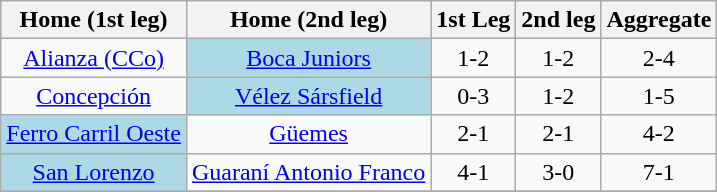<table class="wikitable" style="text-align: center;">
<tr>
<th>Home (1st leg)</th>
<th>Home (2nd leg)</th>
<th>1st Leg</th>
<th>2nd leg</th>
<th>Aggregate</th>
</tr>
<tr>
<td><a href='#'>Alianza (CCo)</a></td>
<td bgcolor=lightblue><a href='#'>Boca Juniors</a></td>
<td>1-2</td>
<td>1-2</td>
<td>2-4</td>
</tr>
<tr>
<td><a href='#'>Concepción</a></td>
<td bgcolor=lightblue><a href='#'>Vélez Sársfield</a></td>
<td>0-3</td>
<td>1-2</td>
<td>1-5</td>
</tr>
<tr>
<td bgcolor=lightblue><a href='#'>Ferro Carril Oeste</a></td>
<td><a href='#'>Güemes</a></td>
<td>2-1</td>
<td>2-1</td>
<td>4-2</td>
</tr>
<tr>
<td bgcolor=lightblue><a href='#'>San Lorenzo</a></td>
<td><a href='#'>Guaraní Antonio Franco</a></td>
<td>4-1</td>
<td>3-0</td>
<td>7-1</td>
</tr>
<tr>
</tr>
</table>
